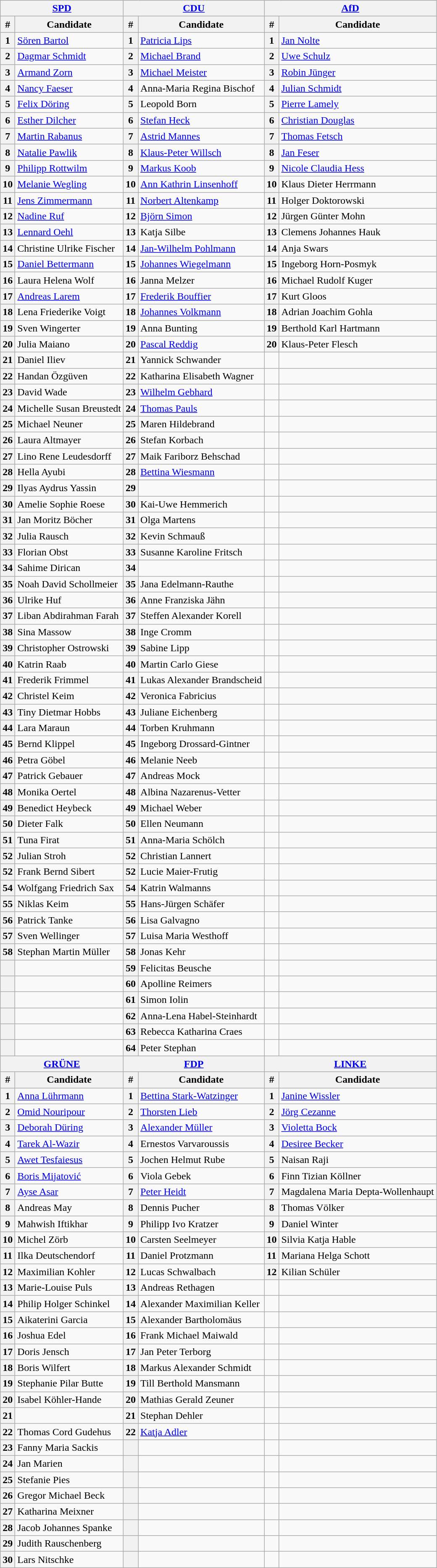<table class="wikitable">
<tr>
<th colspan="2"><a href='#'>SPD</a></th>
<th colspan="2"><a href='#'>CDU</a></th>
<th colspan="2"><a href='#'>AfD</a></th>
</tr>
<tr>
<th>#</th>
<th>Candidate</th>
<th>#</th>
<th>Candidate</th>
<th>#</th>
<th>Candidate</th>
</tr>
<tr>
<th>1</th>
<td><a href='#'>Sören Bartol</a></td>
<th>1</th>
<td><a href='#'>Patricia Lips</a></td>
<th>1</th>
<td><a href='#'>Jan Nolte</a></td>
</tr>
<tr>
<th>2</th>
<td><a href='#'>Dagmar Schmidt</a></td>
<th>2</th>
<td><a href='#'>Michael Brand</a></td>
<th>2</th>
<td><a href='#'>Uwe Schulz</a></td>
</tr>
<tr>
<th colspan="1">3</th>
<td colspan="1"><a href='#'>Armand Zorn</a></td>
<th colspan="1">3</th>
<td><a href='#'>Michael Meister</a></td>
<th colspan="1">3</th>
<td><a href='#'>Robin Jünger</a></td>
</tr>
<tr>
<th colspan="1">4</th>
<td colspan="1"><a href='#'>Nancy Faeser</a></td>
<th colspan="1">4</th>
<td>Anna-Maria Regina Bischof</td>
<th colspan="1">4</th>
<td><a href='#'>Julian Schmidt</a></td>
</tr>
<tr>
<th colspan="1">5</th>
<td colspan="1"><a href='#'>Felix Döring</a></td>
<th colspan="1">5</th>
<td>Leopold Born</td>
<th colspan="1">5</th>
<td><a href='#'>Pierre Lamely</a></td>
</tr>
<tr>
<th colspan="1">6</th>
<td colspan="1"><a href='#'>Esther Dilcher</a></td>
<th colspan="1">6</th>
<td><a href='#'>Stefan Heck</a></td>
<th colspan="1">6</th>
<td><a href='#'>Christian Douglas</a></td>
</tr>
<tr>
<th colspan="1">7</th>
<td colspan="1"><a href='#'>Martin Rabanus</a></td>
<th colspan="1">7</th>
<td><a href='#'>Astrid Mannes</a></td>
<th colspan="1">7</th>
<td><a href='#'>Thomas Fetsch</a></td>
</tr>
<tr>
<th colspan="1">8</th>
<td colspan="1"><a href='#'>Natalie Pawlik</a></td>
<th colspan="1">8</th>
<td><a href='#'>Klaus-Peter Willsch</a></td>
<th colspan="1">8</th>
<td><a href='#'>Jan Feser</a></td>
</tr>
<tr>
<th colspan="1">9</th>
<td colspan="1"><a href='#'>Philipp Rottwilm</a></td>
<th colspan="1">9</th>
<td><a href='#'>Markus Koob</a></td>
<th colspan="1">9</th>
<td><a href='#'>Nicole Claudia Hess</a></td>
</tr>
<tr>
<th colspan="1">10</th>
<td colspan="1"><a href='#'>Melanie Wegling</a></td>
<th colspan="1">10</th>
<td><a href='#'>Ann Kathrin Linsenhoff</a></td>
<th colspan="1">10</th>
<td>Klaus Dieter Herrmann</td>
</tr>
<tr>
<th>11</th>
<td><a href='#'>Jens Zimmermann</a></td>
<th>11</th>
<td><a href='#'>Norbert Altenkamp</a></td>
<th>11</th>
<td>Holger Doktorowski</td>
</tr>
<tr>
<th>12</th>
<td><a href='#'>Nadine Ruf</a></td>
<th>12</th>
<td><a href='#'>Björn Simon</a></td>
<th>12</th>
<td>Jürgen Günter Mohn</td>
</tr>
<tr>
<th colspan="1">13</th>
<td><a href='#'>Lennard Oehl</a></td>
<th colspan="1">13</th>
<td>Katja Silbe</td>
<th colspan="1">13</th>
<td>Clemens Johannes Hauk</td>
</tr>
<tr>
<th colspan="1">14</th>
<td>Christine Ulrike Fischer</td>
<th colspan="1">14</th>
<td><a href='#'>Jan-Wilhelm Pohlmann</a></td>
<th colspan="1">14</th>
<td>Anja Swars</td>
</tr>
<tr>
<th colspan="1">15</th>
<td><a href='#'>Daniel Bettermann</a></td>
<th colspan="1">15</th>
<td><a href='#'>Johannes Wiegelmann</a></td>
<th colspan="1">15</th>
<td>Ingeborg Horn-Posmyk</td>
</tr>
<tr>
<th colspan="1">16</th>
<td>Laura Helena Wolf</td>
<th colspan="1">16</th>
<td>Janna Melzer</td>
<th colspan="1">16</th>
<td>Michael Rudolf Kuger</td>
</tr>
<tr>
<th colspan="1">17</th>
<td><a href='#'>Andreas Larem</a></td>
<th colspan="1">17</th>
<td><a href='#'>Frederik Bouffier</a></td>
<th colspan="1">17</th>
<td>Kurt Gloos</td>
</tr>
<tr>
<th colspan="1">18</th>
<td>Lena Friederike Voigt</td>
<th colspan="1">18</th>
<td><a href='#'>Johannes Volkmann</a></td>
<th colspan="1">18</th>
<td>Adrian Joachim Gohla</td>
</tr>
<tr>
<th colspan="1">19</th>
<td>Sven Wingerter</td>
<th colspan="1">19</th>
<td>Anna Bunting</td>
<th colspan="1">19</th>
<td>Berthold Karl Hartmann</td>
</tr>
<tr>
<th colspan="1">20</th>
<td>Julia Maiano</td>
<th colspan="1">20</th>
<td><a href='#'>Pascal Reddig</a></td>
<th colspan="1">20</th>
<td>Klaus-Peter Flesch</td>
</tr>
<tr>
<th colspan="1">21</th>
<td>Daniel Iliev</td>
<th colspan="1">21</th>
<td>Yannick Schwander</td>
<td></td>
<td></td>
</tr>
<tr>
<th colspan="1">22</th>
<td>Handan Özgüven</td>
<th colspan="1">22</th>
<td>Katharina Elisabeth Wagner</td>
<td></td>
<td></td>
</tr>
<tr>
<th colspan="1">23</th>
<td>David Wade</td>
<th colspan="1">23</th>
<td><a href='#'>Wilhelm Gebhard</a></td>
<td></td>
<td></td>
</tr>
<tr>
<th colspan="1">24</th>
<td>Michelle Susan Breustedt</td>
<th colspan="1">24</th>
<td><a href='#'>Thomas Pauls</a></td>
<td></td>
<td></td>
</tr>
<tr>
<th colspan="1">25</th>
<td>Michael Neuner</td>
<th colspan="1">25</th>
<td>Maren Hildebrand</td>
<td></td>
<td></td>
</tr>
<tr>
<th colspan="1">26</th>
<td>Laura Altmayer</td>
<th colspan="1">26</th>
<td>Stefan Korbach</td>
<td></td>
<td></td>
</tr>
<tr>
<th>27</th>
<td>Lino Rene Leudesdorff</td>
<th>27</th>
<td>Maik Fariborz Behschad</td>
<td></td>
<td></td>
</tr>
<tr>
<th colspan="1">28</th>
<td>Hella Ayubi</td>
<th colspan="1">28</th>
<td><a href='#'>Bettina Wiesmann</a></td>
<td></td>
<td></td>
</tr>
<tr>
<th colspan="1">29</th>
<td>Ilyas Aydrus Yassin</td>
<th colspan="1">29</th>
<td></td>
<td></td>
<td></td>
</tr>
<tr>
<th colspan="1">30</th>
<td>Amelie Sophie Roese</td>
<th colspan="1">30</th>
<td>Kai-Uwe Hemmerich</td>
<td></td>
<td></td>
</tr>
<tr>
<th colspan="1">31</th>
<td>Jan Moritz Böcher</td>
<th colspan="1">31</th>
<td>Olga Martens</td>
<td></td>
<td></td>
</tr>
<tr>
<th colspan="1">32</th>
<td>Julia Rausch</td>
<th colspan="1">32</th>
<td>Kevin Schmauß</td>
<td></td>
<td></td>
</tr>
<tr>
<th colspan="1">33</th>
<td>Florian Obst</td>
<th colspan="1">33</th>
<td>Susanne Karoline Fritsch</td>
<td></td>
<td></td>
</tr>
<tr>
<th colspan="1">34</th>
<td>Sahime Dirican</td>
<th colspan="1">34</th>
<td></td>
<td></td>
<td></td>
</tr>
<tr>
<th colspan="1">35</th>
<td>Noah David Schollmeier</td>
<th colspan="1">35</th>
<td>Jana Edelmann-Rauthe</td>
<td></td>
<td></td>
</tr>
<tr>
<th colspan="1">36</th>
<td>Ulrike Huf</td>
<th colspan="1">36</th>
<td>Anne Franziska Jähn</td>
<td></td>
<td></td>
</tr>
<tr>
<th colspan="1">37</th>
<td>Liban Abdirahman Farah</td>
<th colspan="1">37</th>
<td>Steffen Alexander Korell</td>
<td></td>
<td></td>
</tr>
<tr>
<th colspan="1">38</th>
<td>Sina Massow</td>
<th colspan="1">38</th>
<td>Inge Cromm</td>
<td></td>
<td></td>
</tr>
<tr>
<th>39</th>
<td>Christopher Ostrowski</td>
<th>39</th>
<td>Sabine Lipp</td>
<td></td>
<td></td>
</tr>
<tr>
<th>40</th>
<td>Katrin Raab</td>
<th>40</th>
<td>Martin Carlo Giese</td>
<td></td>
<td></td>
</tr>
<tr>
<th colspan="1">41</th>
<td>Frederik Frimmel</td>
<th colspan="1">41</th>
<td>Lukas Alexander Brandscheid</td>
<td></td>
<td></td>
</tr>
<tr>
<th colspan="1">42</th>
<td>Christel Keim</td>
<th colspan="1">42</th>
<td>Veronica Fabricius</td>
<td></td>
<td></td>
</tr>
<tr>
<th colspan="1">43</th>
<td>Tiny Dietmar Hobbs</td>
<th colspan="1">43</th>
<td>Juliane Eichenberg</td>
<td></td>
<td></td>
</tr>
<tr>
<th colspan="1">44</th>
<td>Lara Maraun</td>
<th colspan="1">44</th>
<td>Torben Kruhmann</td>
<td></td>
<td></td>
</tr>
<tr>
<th colspan="1">45</th>
<td>Bernd Klippel</td>
<th colspan="1">45</th>
<td>Ingeborg Drossard-Gintner</td>
<td></td>
<td></td>
</tr>
<tr>
<th colspan="1">46</th>
<td>Petra Göbel</td>
<th colspan="1">46</th>
<td>Melanie Neeb</td>
<td></td>
<td></td>
</tr>
<tr>
<th colspan="1">47</th>
<td>Patrick Gebauer</td>
<th colspan="1">47</th>
<td>Andreas Mock</td>
<td></td>
<td></td>
</tr>
<tr>
<th>48</th>
<td>Monika Oertel</td>
<th>48</th>
<td>Albina Nazarenus-Vetter</td>
<td></td>
<td></td>
</tr>
<tr>
<th>49</th>
<td>Benedict Heybeck</td>
<th>49</th>
<td>Michael Weber</td>
<td></td>
<td></td>
</tr>
<tr>
<th>50</th>
<td>Dieter Falk</td>
<th>50</th>
<td>Ellen Neumann</td>
<td></td>
<td></td>
</tr>
<tr>
<th colspan="1">51</th>
<td>Tuna Firat</td>
<th colspan="1">51</th>
<td>Anna-Maria Schölch</td>
<td></td>
<td></td>
</tr>
<tr>
<th colspan="1">52</th>
<td>Julian Stroh</td>
<th colspan="1">52</th>
<td>Christian Lannert</td>
<td></td>
<td></td>
</tr>
<tr>
<th colspan="1">52</th>
<td>Frank Bernd Sibert</td>
<th colspan="1">52</th>
<td>Lucie Maier-Frutig</td>
<td></td>
<td></td>
</tr>
<tr>
<th colspan="1">54</th>
<td>Wolfgang Friedrich Sax</td>
<th colspan="1">54</th>
<td>Katrin Walmanns</td>
<td></td>
<td></td>
</tr>
<tr>
<th>55</th>
<td>Niklas Keim</td>
<th>55</th>
<td>Hans-Jürgen Schäfer</td>
<td></td>
<td></td>
</tr>
<tr>
<th>56</th>
<td>Patrick Tanke</td>
<th>56</th>
<td>Lisa Galvagno</td>
<td></td>
<td></td>
</tr>
<tr>
<th>57</th>
<td>Sven Wellinger</td>
<th>57</th>
<td>Luisa Maria Westhoff</td>
<td></td>
<td></td>
</tr>
<tr>
<th>58</th>
<td>Stephan Martin Müller</td>
<th>58</th>
<td>Jonas Kehr</td>
<td></td>
<td></td>
</tr>
<tr>
<th></th>
<td></td>
<th>59</th>
<td>Felicitas Beusche</td>
<td></td>
<td></td>
</tr>
<tr>
<th></th>
<td></td>
<th>60</th>
<td>Apolline Reimers</td>
<td></td>
<td></td>
</tr>
<tr>
<th></th>
<td></td>
<th>61</th>
<td>Simon Iolin</td>
<td></td>
<td></td>
</tr>
<tr>
<th></th>
<td></td>
<th>62</th>
<td>Anna-Lena Habel-Steinhardt</td>
<td></td>
<td></td>
</tr>
<tr>
<th></th>
<td></td>
<th>63</th>
<td>Rebecca Katharina Craes</td>
<td></td>
<td></td>
</tr>
<tr>
<th></th>
<td></td>
<th>64</th>
<td>Peter Stephan</td>
<td></td>
<td></td>
</tr>
<tr>
<th colspan="2"><a href='#'>GRÜNE</a></th>
<th colspan="2"><a href='#'>FDP</a></th>
<th colspan="2"><a href='#'>LINKE</a></th>
</tr>
<tr>
<th>#</th>
<th>Candidate</th>
<th>#</th>
<th>Candidate</th>
<th>#</th>
<th>Candidate</th>
</tr>
<tr>
<th colspan="1">1</th>
<td colspan="1"><a href='#'>Anna Lührmann</a></td>
<th colspan="1">1</th>
<td><a href='#'>Bettina Stark-Watzinger</a></td>
<th colspan="1">1</th>
<td><a href='#'>Janine Wissler</a></td>
</tr>
<tr>
<th colspan="1">2</th>
<td colspan="1"><a href='#'>Omid Nouripour</a></td>
<th colspan="1">2</th>
<td><a href='#'>Thorsten Lieb</a></td>
<th colspan="1">2</th>
<td><a href='#'>Jörg Cezanne</a></td>
</tr>
<tr>
<th colspan="1">3</th>
<td colspan="1"><a href='#'>Deborah Düring</a></td>
<th colspan="1">3</th>
<td><a href='#'>Alexander Müller</a></td>
<th colspan="1">3</th>
<td><a href='#'>Violetta Bock</a></td>
</tr>
<tr>
<th colspan="1">4</th>
<td colspan="1"><a href='#'>Tarek Al-Wazir</a></td>
<th colspan="1">4</th>
<td>Ernestos Varvaroussis</td>
<th colspan="1">4</th>
<td><a href='#'>Desiree Becker</a></td>
</tr>
<tr>
<th colspan="1">5</th>
<td colspan="1"><a href='#'>Awet Tesfaiesus</a></td>
<th colspan="1">5</th>
<td>Jochen Helmut Rube</td>
<th colspan="1">5</th>
<td>Naisan Raji</td>
</tr>
<tr>
<th colspan="1">6</th>
<td colspan="1"><a href='#'>Boris Mijatović</a></td>
<th colspan="1">6</th>
<td>Viola Gebek</td>
<th colspan="1">6</th>
<td>Finn Tizian Köllner</td>
</tr>
<tr>
<th colspan="1">7</th>
<td colspan="1"><a href='#'>Ayse Asar</a></td>
<th colspan="1">7</th>
<td><a href='#'>Peter Heidt</a></td>
<th colspan="1">7</th>
<td>Magdalena Maria Depta-Wollenhaupt</td>
</tr>
<tr>
<th colspan="1">8</th>
<td colspan="1">Andreas May</td>
<th colspan="1">8</th>
<td>Dennis Pucher</td>
<th colspan="1">8</th>
<td>Thomas Völker</td>
</tr>
<tr>
<th colspan="1">9</th>
<td colspan="1">Mahwish Iftikhar</td>
<th colspan="1">9</th>
<td>Philipp Ivo Kratzer</td>
<th colspan="1">9</th>
<td>Daniel Winter</td>
</tr>
<tr>
<th colspan="1">10</th>
<td colspan="1">Michel Zörb</td>
<th colspan="1">10</th>
<td>Carsten Seelmeyer</td>
<th colspan="1">10</th>
<td>Silvia Katja Hable</td>
</tr>
<tr>
<th>11</th>
<td>Ilka Deutschendorf</td>
<th>11</th>
<td>Daniel Protzmann</td>
<th>11</th>
<td>Mariana Helga Schott</td>
</tr>
<tr>
<th>12</th>
<td>Maximilian Kohler</td>
<th>12</th>
<td>Lucas Schwalbach</td>
<th>12</th>
<td>Kilian Schüler</td>
</tr>
<tr>
<th colspan="1">13</th>
<td>Marie-Louise Puls</td>
<th colspan="1">13</th>
<td>Andreas Rethagen</td>
<td></td>
<td></td>
</tr>
<tr>
<th colspan="1">14</th>
<td>Philip Holger Schinkel</td>
<th colspan="1">14</th>
<td>Alexander Maximilian Keller</td>
<td></td>
<td></td>
</tr>
<tr>
<th colspan="1">15</th>
<td>Aikaterini Garcia</td>
<th colspan="1">15</th>
<td>Alexander Bartholomäus</td>
<td></td>
<td></td>
</tr>
<tr>
<th colspan="1">16</th>
<td>Joshua Edel</td>
<th colspan="1">16</th>
<td>Frank Michael Maiwald</td>
<td></td>
<td></td>
</tr>
<tr>
<th colspan="1">17</th>
<td>Doris Jensch</td>
<th colspan="1">17</th>
<td>Jan Peter Terborg</td>
<td></td>
<td></td>
</tr>
<tr>
<th colspan="1">18</th>
<td>Boris Wilfert</td>
<th colspan="1">18</th>
<td>Markus Alexander Schmidt</td>
<td></td>
<td></td>
</tr>
<tr>
<th colspan="1">19</th>
<td>Stephanie Pilar Butte</td>
<th colspan="1">19</th>
<td>Till Berthold Mansmann</td>
<td></td>
<td></td>
</tr>
<tr>
<th colspan="1">20</th>
<td>Isabel Köhler-Hande</td>
<th colspan="1">20</th>
<td>Mathias Gerald Zeuner</td>
<td></td>
<td></td>
</tr>
<tr>
<th colspan="1">21</th>
<td></td>
<th colspan="1">21</th>
<td>Stephan Dehler</td>
<td></td>
<td></td>
</tr>
<tr>
<th colspan="1">22</th>
<td>Thomas Cord Gudehus</td>
<th colspan="1">22</th>
<td><a href='#'>Katja Adler</a></td>
<td></td>
<td></td>
</tr>
<tr>
<th colspan="1">23</th>
<td>Fanny Maria Sackis</td>
<th></th>
<td></td>
<td></td>
<td></td>
</tr>
<tr>
<th colspan="1">24</th>
<td>Jan Marien</td>
<th></th>
<td></td>
<td></td>
<td></td>
</tr>
<tr>
<th colspan="1">25</th>
<td>Stefanie Pies</td>
<th></th>
<td></td>
<td></td>
<td></td>
</tr>
<tr>
<th colspan="1">26</th>
<td>Gregor Michael Beck</td>
<th></th>
<td></td>
<td></td>
<td></td>
</tr>
<tr>
<th>27</th>
<td>Katharina Meixner</td>
<th></th>
<td></td>
<td></td>
<td></td>
</tr>
<tr>
<th colspan="1">28</th>
<td>Jacob Johannes Spanke</td>
<th></th>
<td></td>
<td></td>
<td></td>
</tr>
<tr>
<th colspan="1">29</th>
<td>Judith Rauschenberg</td>
<th></th>
<td></td>
<td></td>
<td></td>
</tr>
<tr>
<th colspan="1">30</th>
<td>Lars Nitschke</td>
<th></th>
<td></td>
<td></td>
<td></td>
</tr>
</table>
